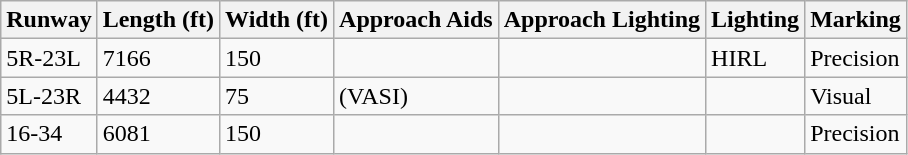<table class="wikitable">
<tr>
<th>Runway</th>
<th>Length (ft)</th>
<th>Width (ft)</th>
<th>Approach Aids</th>
<th>Approach Lighting</th>
<th>Lighting</th>
<th>Marking</th>
</tr>
<tr>
<td>5R-23L</td>
<td>7166</td>
<td>150</td>
<td></td>
<td></td>
<td>HIRL</td>
<td>Precision</td>
</tr>
<tr>
<td>5L-23R</td>
<td>4432</td>
<td>75</td>
<td>(VASI)</td>
<td></td>
<td></td>
<td>Visual</td>
</tr>
<tr>
<td>16-34</td>
<td>6081</td>
<td>150</td>
<td></td>
<td></td>
<td></td>
<td>Precision</td>
</tr>
</table>
